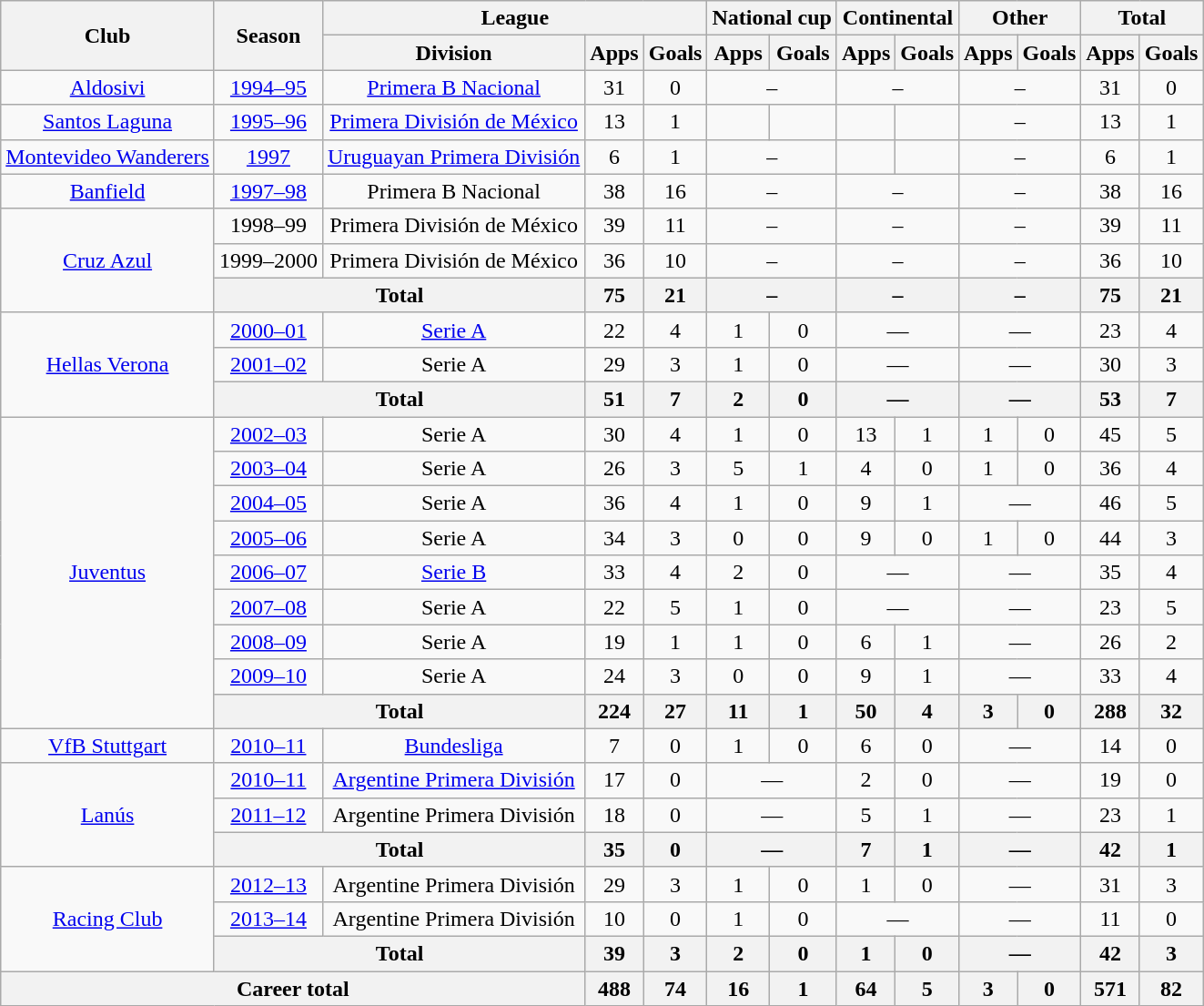<table class="wikitable" style="text-align:center">
<tr>
<th rowspan="2">Club</th>
<th rowspan="2">Season</th>
<th colspan="3">League</th>
<th colspan="2">National cup</th>
<th colspan="2">Continental</th>
<th colspan="2">Other</th>
<th colspan="2">Total</th>
</tr>
<tr>
<th>Division</th>
<th>Apps</th>
<th>Goals</th>
<th>Apps</th>
<th>Goals</th>
<th>Apps</th>
<th>Goals</th>
<th>Apps</th>
<th>Goals</th>
<th>Apps</th>
<th>Goals</th>
</tr>
<tr>
<td><a href='#'>Aldosivi</a></td>
<td><a href='#'>1994–95</a></td>
<td><a href='#'>Primera B Nacional</a></td>
<td>31</td>
<td>0</td>
<td colspan="2">–</td>
<td colspan="2">–</td>
<td colspan="2">–</td>
<td>31</td>
<td>0</td>
</tr>
<tr>
<td><a href='#'>Santos Laguna</a></td>
<td><a href='#'>1995–96</a></td>
<td><a href='#'>Primera División de México</a></td>
<td>13</td>
<td>1</td>
<td></td>
<td></td>
<td></td>
<td></td>
<td colspan="2">–</td>
<td>13</td>
<td>1</td>
</tr>
<tr>
<td><a href='#'>Montevideo Wanderers</a></td>
<td><a href='#'>1997</a></td>
<td><a href='#'>Uruguayan Primera División</a></td>
<td>6</td>
<td>1</td>
<td colspan="2">–</td>
<td></td>
<td></td>
<td colspan="2">–</td>
<td>6</td>
<td>1</td>
</tr>
<tr>
<td><a href='#'>Banfield</a></td>
<td><a href='#'>1997–98</a></td>
<td>Primera B Nacional</td>
<td>38</td>
<td>16</td>
<td colspan="2">–</td>
<td colspan="2">–</td>
<td colspan="2">–</td>
<td>38</td>
<td>16</td>
</tr>
<tr>
<td rowspan="3"><a href='#'>Cruz Azul</a></td>
<td>1998–99</td>
<td>Primera División de México</td>
<td>39</td>
<td>11</td>
<td colspan="2">–</td>
<td colspan="2">–</td>
<td colspan="2">–</td>
<td>39</td>
<td>11</td>
</tr>
<tr>
<td>1999–2000</td>
<td>Primera División de México</td>
<td>36</td>
<td>10</td>
<td colspan="2">–</td>
<td colspan="2">–</td>
<td colspan="2">–</td>
<td>36</td>
<td>10</td>
</tr>
<tr>
<th colspan="2">Total</th>
<th>75</th>
<th>21</th>
<th colspan="2">–</th>
<th colspan="2">–</th>
<th colspan="2">–</th>
<th>75</th>
<th>21</th>
</tr>
<tr>
<td rowspan="3"><a href='#'>Hellas Verona</a></td>
<td><a href='#'>2000–01</a></td>
<td><a href='#'>Serie A</a></td>
<td>22</td>
<td>4</td>
<td>1</td>
<td>0</td>
<td colspan="2">—</td>
<td colspan="2">—</td>
<td>23</td>
<td>4</td>
</tr>
<tr>
<td><a href='#'>2001–02</a></td>
<td>Serie A</td>
<td>29</td>
<td>3</td>
<td>1</td>
<td>0</td>
<td colspan="2">—</td>
<td colspan="2">—</td>
<td>30</td>
<td>3</td>
</tr>
<tr>
<th colspan="2">Total</th>
<th>51</th>
<th>7</th>
<th>2</th>
<th>0</th>
<th colspan="2">—</th>
<th colspan="2">—</th>
<th>53</th>
<th>7</th>
</tr>
<tr>
<td rowspan="9"><a href='#'>Juventus</a></td>
<td><a href='#'>2002–03</a></td>
<td>Serie A</td>
<td>30</td>
<td>4</td>
<td>1</td>
<td>0</td>
<td>13</td>
<td>1</td>
<td>1</td>
<td>0</td>
<td>45</td>
<td>5</td>
</tr>
<tr>
<td><a href='#'>2003–04</a></td>
<td>Serie A</td>
<td>26</td>
<td>3</td>
<td>5</td>
<td>1</td>
<td>4</td>
<td>0</td>
<td>1</td>
<td>0</td>
<td>36</td>
<td>4</td>
</tr>
<tr>
<td><a href='#'>2004–05</a></td>
<td>Serie A</td>
<td>36</td>
<td>4</td>
<td>1</td>
<td>0</td>
<td>9</td>
<td>1</td>
<td colspan="2">—</td>
<td>46</td>
<td>5</td>
</tr>
<tr>
<td><a href='#'>2005–06</a></td>
<td>Serie A</td>
<td>34</td>
<td>3</td>
<td>0</td>
<td>0</td>
<td>9</td>
<td>0</td>
<td>1</td>
<td>0</td>
<td>44</td>
<td>3</td>
</tr>
<tr>
<td><a href='#'>2006–07</a></td>
<td><a href='#'>Serie B</a></td>
<td>33</td>
<td>4</td>
<td>2</td>
<td>0</td>
<td colspan="2">—</td>
<td colspan="2">—</td>
<td>35</td>
<td>4</td>
</tr>
<tr>
<td><a href='#'>2007–08</a></td>
<td>Serie A</td>
<td>22</td>
<td>5</td>
<td>1</td>
<td>0</td>
<td colspan="2">—</td>
<td colspan="2">—</td>
<td>23</td>
<td>5</td>
</tr>
<tr>
<td><a href='#'>2008–09</a></td>
<td>Serie A</td>
<td>19</td>
<td>1</td>
<td>1</td>
<td>0</td>
<td>6</td>
<td>1</td>
<td colspan="2">—</td>
<td>26</td>
<td>2</td>
</tr>
<tr>
<td><a href='#'>2009–10</a></td>
<td>Serie A</td>
<td>24</td>
<td>3</td>
<td>0</td>
<td>0</td>
<td>9</td>
<td>1</td>
<td colspan="2">—</td>
<td>33</td>
<td>4</td>
</tr>
<tr>
<th colspan="2">Total</th>
<th>224</th>
<th>27</th>
<th>11</th>
<th>1</th>
<th>50</th>
<th>4</th>
<th>3</th>
<th>0</th>
<th>288</th>
<th>32</th>
</tr>
<tr>
<td><a href='#'>VfB Stuttgart</a></td>
<td><a href='#'>2010–11</a></td>
<td><a href='#'>Bundesliga</a></td>
<td>7</td>
<td>0</td>
<td>1</td>
<td>0</td>
<td>6</td>
<td>0</td>
<td colspan="2">—</td>
<td>14</td>
<td>0</td>
</tr>
<tr>
<td rowspan="3"><a href='#'>Lanús</a></td>
<td><a href='#'>2010–11</a></td>
<td><a href='#'>Argentine Primera División</a></td>
<td>17</td>
<td>0</td>
<td colspan="2">—</td>
<td>2</td>
<td>0</td>
<td colspan="2">—</td>
<td>19</td>
<td>0</td>
</tr>
<tr>
<td><a href='#'>2011–12</a></td>
<td>Argentine Primera División</td>
<td>18</td>
<td>0</td>
<td colspan="2">—</td>
<td>5</td>
<td>1</td>
<td colspan="2">—</td>
<td>23</td>
<td>1</td>
</tr>
<tr>
<th colspan="2">Total</th>
<th>35</th>
<th>0</th>
<th colspan="2">—</th>
<th>7</th>
<th>1</th>
<th colspan="2">—</th>
<th>42</th>
<th>1</th>
</tr>
<tr>
<td rowspan="3"><a href='#'>Racing Club</a></td>
<td><a href='#'>2012–13</a></td>
<td>Argentine Primera División</td>
<td>29</td>
<td>3</td>
<td>1</td>
<td>0</td>
<td>1</td>
<td>0</td>
<td colspan="2">—</td>
<td>31</td>
<td>3</td>
</tr>
<tr>
<td><a href='#'>2013–14</a></td>
<td>Argentine Primera División</td>
<td>10</td>
<td>0</td>
<td>1</td>
<td>0</td>
<td colspan="2">—</td>
<td colspan="2">—</td>
<td>11</td>
<td>0</td>
</tr>
<tr>
<th colspan="2">Total</th>
<th>39</th>
<th>3</th>
<th>2</th>
<th>0</th>
<th>1</th>
<th>0</th>
<th colspan="2">—</th>
<th>42</th>
<th>3</th>
</tr>
<tr>
<th colspan="3">Career total</th>
<th>488</th>
<th>74</th>
<th>16</th>
<th>1</th>
<th>64</th>
<th>5</th>
<th>3</th>
<th>0</th>
<th>571</th>
<th>82</th>
</tr>
</table>
